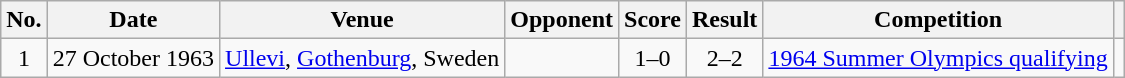<table class="wikitable sortable">
<tr>
<th scope="col">No.</th>
<th scope="col">Date</th>
<th scope="col">Venue</th>
<th scope="col">Opponent</th>
<th scope="col">Score</th>
<th scope="col">Result</th>
<th scope="col">Competition</th>
<th scope="col" class="unsortable"></th>
</tr>
<tr>
<td align="center">1</td>
<td>27 October 1963</td>
<td><a href='#'>Ullevi</a>, <a href='#'>Gothenburg</a>, Sweden</td>
<td></td>
<td align="center">1–0</td>
<td align="center">2–2</td>
<td><a href='#'>1964 Summer Olympics qualifying</a></td>
<td></td>
</tr>
</table>
